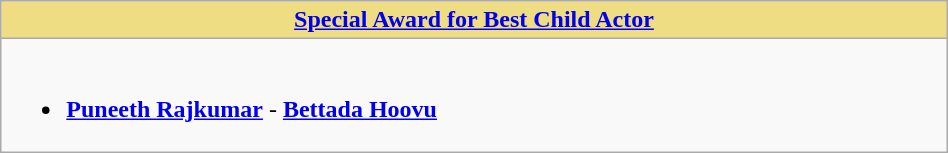<table class="wikitable" width=50% |>
<tr>
<th !  style="background:#eedd82; text-align:center; width:50%;"><a href='#'>Special Award for Best Child Actor</a></th>
</tr>
<tr>
<td valign="top"><br><ul><li><strong><a href='#'>Puneeth Rajkumar</a></strong> - <strong><a href='#'>Bettada Hoovu</a></strong></li></ul></td>
</tr>
</table>
